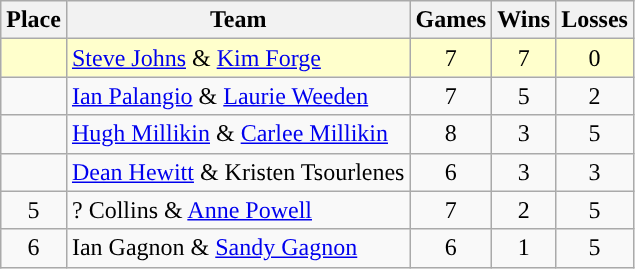<table class="wikitable" style="text-align:center;">
<tr>
<th>Place</th>
<th>Team</th>
<th>Games</th>
<th>Wins</th>
<th>Losses</th>
</tr>
<tr bgcolor=#ffffcc>
<td></td>
<td align=left><a href='#'>Steve Johns</a> & <a href='#'>Kim Forge</a></td>
<td>7</td>
<td>7</td>
<td>0</td>
</tr>
<tr>
<td></td>
<td align=left><a href='#'>Ian Palangio</a> & <a href='#'>Laurie Weeden</a></td>
<td>7</td>
<td>5</td>
<td>2</td>
</tr>
<tr>
<td></td>
<td align=left><a href='#'>Hugh Millikin</a> & <a href='#'>Carlee Millikin</a></td>
<td>8</td>
<td>3</td>
<td>5</td>
</tr>
<tr>
<td></td>
<td align=left><a href='#'>Dean Hewitt</a> & Kristen Tsourlenes</td>
<td>6</td>
<td>3</td>
<td>3</td>
</tr>
<tr>
<td>5</td>
<td align=left>? Collins & <a href='#'>Anne Powell</a></td>
<td>7</td>
<td>2</td>
<td>5</td>
</tr>
<tr>
<td>6</td>
<td align=left>Ian Gagnon & <a href='#'>Sandy Gagnon</a></td>
<td>6</td>
<td>1</td>
<td>5</td>
</tr>
</table>
